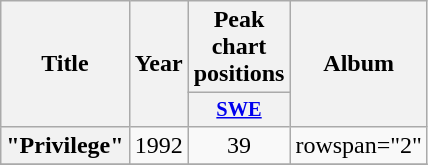<table class="wikitable plainrowheaders" style="text-align:center;">
<tr>
<th scope="col" rowspan="2">Title</th>
<th scope="col" rowspan="2">Year</th>
<th scope="col" colspan="1">Peak chart positions</th>
<th scope="col" rowspan="2">Album</th>
</tr>
<tr>
<th scope="col" style="width:3em;font-size:85%;"><a href='#'>SWE</a></th>
</tr>
<tr>
<th scope="row">"Privilege"</th>
<td>1992</td>
<td>39</td>
<td>rowspan="2" </td>
</tr>
<tr>
</tr>
</table>
